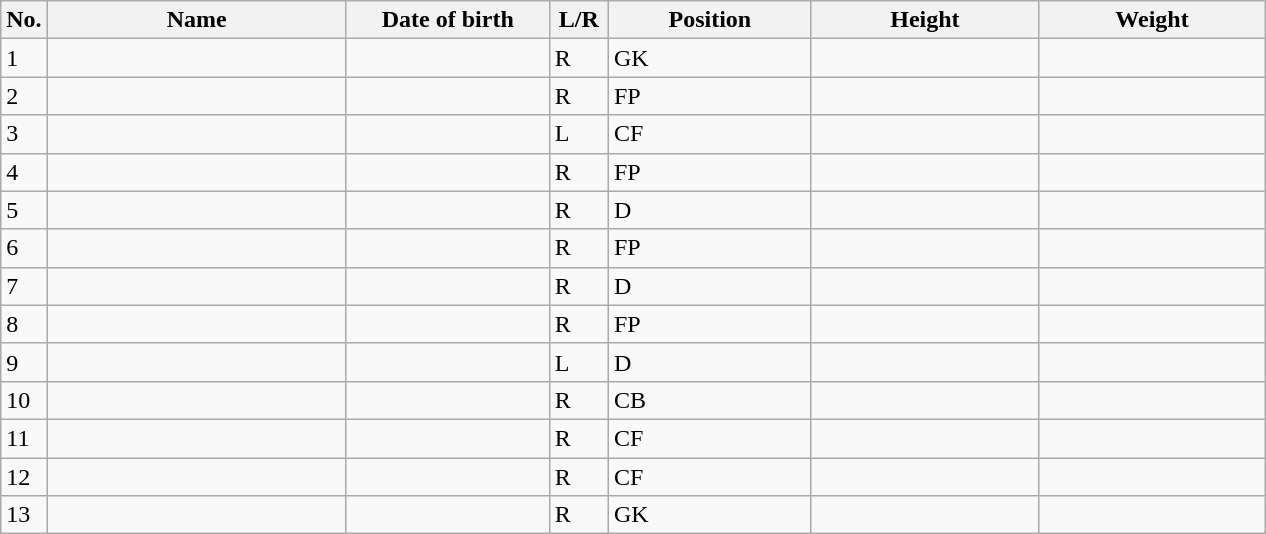<table class=wikitable sortable style=font-size:100%; text-align:center;>
<tr>
<th>No.</th>
<th style=width:12em>Name</th>
<th style=width:8em>Date of birth</th>
<th style=width:2em>L/R</th>
<th style=width:8em>Position</th>
<th style=width:9em>Height</th>
<th style=width:9em>Weight</th>
</tr>
<tr>
<td>1</td>
<td align=left></td>
<td></td>
<td>R</td>
<td>GK</td>
<td></td>
<td></td>
</tr>
<tr>
<td>2</td>
<td align=left></td>
<td></td>
<td>R</td>
<td>FP</td>
<td></td>
<td></td>
</tr>
<tr>
<td>3</td>
<td align=left></td>
<td></td>
<td>L</td>
<td>CF</td>
<td></td>
<td></td>
</tr>
<tr>
<td>4</td>
<td align=left></td>
<td></td>
<td>R</td>
<td>FP</td>
<td></td>
<td></td>
</tr>
<tr>
<td>5</td>
<td align=left></td>
<td></td>
<td>R</td>
<td>D</td>
<td></td>
<td></td>
</tr>
<tr>
<td>6</td>
<td align=left></td>
<td></td>
<td>R</td>
<td>FP</td>
<td></td>
<td></td>
</tr>
<tr>
<td>7</td>
<td align=left></td>
<td></td>
<td>R</td>
<td>D</td>
<td></td>
<td></td>
</tr>
<tr>
<td>8</td>
<td align=left></td>
<td></td>
<td>R</td>
<td>FP</td>
<td></td>
<td></td>
</tr>
<tr>
<td>9</td>
<td align=left></td>
<td></td>
<td>L</td>
<td>D</td>
<td></td>
<td></td>
</tr>
<tr>
<td>10</td>
<td align=left></td>
<td></td>
<td>R</td>
<td>CB</td>
<td></td>
<td></td>
</tr>
<tr>
<td>11</td>
<td align=left></td>
<td></td>
<td>R</td>
<td>CF</td>
<td></td>
<td></td>
</tr>
<tr>
<td>12</td>
<td align=left></td>
<td></td>
<td>R</td>
<td>CF</td>
<td></td>
<td></td>
</tr>
<tr>
<td>13</td>
<td align=left></td>
<td></td>
<td>R</td>
<td>GK</td>
<td></td>
<td></td>
</tr>
</table>
